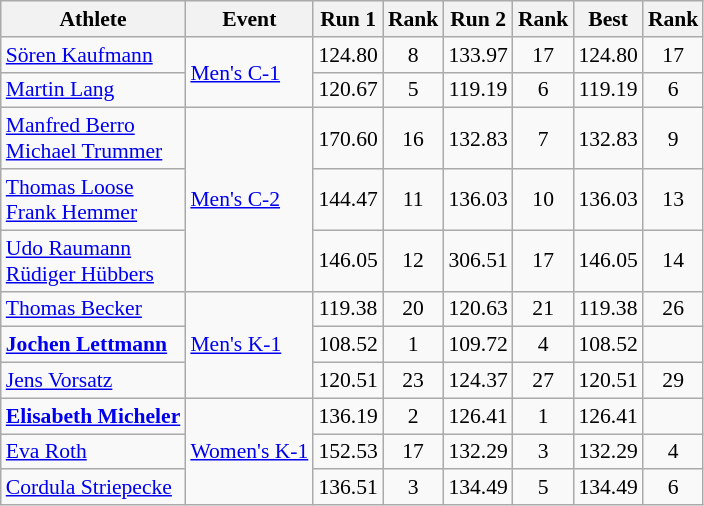<table class="wikitable" style="font-size:90%">
<tr>
<th>Athlete</th>
<th>Event</th>
<th>Run 1</th>
<th>Rank</th>
<th>Run 2</th>
<th>Rank</th>
<th>Best</th>
<th>Rank</th>
</tr>
<tr align=center>
<td align=left><a href='#'>Sören Kaufmann</a></td>
<td align=left rowspan=2><a href='#'>Men's C-1</a></td>
<td>124.80</td>
<td>8</td>
<td>133.97</td>
<td>17</td>
<td>124.80</td>
<td>17</td>
</tr>
<tr align=center>
<td align=left><a href='#'>Martin Lang</a></td>
<td>120.67</td>
<td>5</td>
<td>119.19</td>
<td>6</td>
<td>119.19</td>
<td>6</td>
</tr>
<tr align=center>
<td align=left><a href='#'>Manfred Berro</a><br><a href='#'>Michael Trummer</a></td>
<td align=left rowspan=3><a href='#'>Men's C-2</a></td>
<td>170.60</td>
<td>16</td>
<td>132.83</td>
<td>7</td>
<td>132.83</td>
<td>9</td>
</tr>
<tr align=center>
<td align=left><a href='#'>Thomas Loose</a><br><a href='#'>Frank Hemmer</a></td>
<td>144.47</td>
<td>11</td>
<td>136.03</td>
<td>10</td>
<td>136.03</td>
<td>13</td>
</tr>
<tr align=center>
<td align=left><a href='#'>Udo Raumann</a><br><a href='#'>Rüdiger Hübbers</a></td>
<td>146.05</td>
<td>12</td>
<td>306.51</td>
<td>17</td>
<td>146.05</td>
<td>14</td>
</tr>
<tr align=center>
<td align=left><a href='#'>Thomas Becker</a></td>
<td align=left rowspan=3><a href='#'>Men's K-1</a></td>
<td>119.38</td>
<td>20</td>
<td>120.63</td>
<td>21</td>
<td>119.38</td>
<td>26</td>
</tr>
<tr align=center>
<td align=left><strong><a href='#'>Jochen Lettmann</a></strong></td>
<td>108.52</td>
<td>1</td>
<td>109.72</td>
<td>4</td>
<td>108.52</td>
<td></td>
</tr>
<tr align=center>
<td align=left><a href='#'>Jens Vorsatz</a></td>
<td>120.51</td>
<td>23</td>
<td>124.37</td>
<td>27</td>
<td>120.51</td>
<td>29</td>
</tr>
<tr align=center>
<td align=left><strong><a href='#'>Elisabeth Micheler</a></strong></td>
<td align=left rowspan=3><a href='#'>Women's K-1</a></td>
<td>136.19</td>
<td>2</td>
<td>126.41</td>
<td>1</td>
<td>126.41</td>
<td></td>
</tr>
<tr align=center>
<td align=left><a href='#'>Eva Roth</a></td>
<td>152.53</td>
<td>17</td>
<td>132.29</td>
<td>3</td>
<td>132.29</td>
<td>4</td>
</tr>
<tr align=center>
<td align=left><a href='#'>Cordula Striepecke</a></td>
<td>136.51</td>
<td>3</td>
<td>134.49</td>
<td>5</td>
<td>134.49</td>
<td>6</td>
</tr>
</table>
